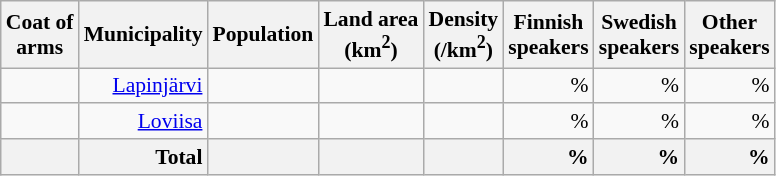<table class="wikitable sortable" style="font-size: 90%; text-align: right; line-height: normal">
<tr>
<th class="unsortable">Coat of<br>arms</th>
<th>Municipality</th>
<th>Population</th>
<th>Land area<br>(km<sup>2</sup>)</th>
<th>Density<br>(/km<sup>2</sup>)</th>
<th>Finnish<br>speakers</th>
<th>Swedish<br>speakers</th>
<th>Other<br>speakers</th>
</tr>
<tr>
<td></td>
<td><a href='#'>Lapinjärvi</a></td>
<td></td>
<td></td>
<td></td>
<td> %</td>
<td> %</td>
<td> %</td>
</tr>
<tr>
<td></td>
<td><a href='#'>Loviisa</a></td>
<td></td>
<td></td>
<td></td>
<td> %</td>
<td> %</td>
<td> %</td>
</tr>
<tr>
<th></th>
<th + style=text-align:right><strong>Total</strong></th>
<th + style=text-align:right></th>
<th + style=text-align:right></th>
<th + style=text-align:right></th>
<th !+ style=text-align:right> %</th>
<th !+ style=text-align:right> %</th>
<th !+ style=text-align:right> %</th>
</tr>
</table>
